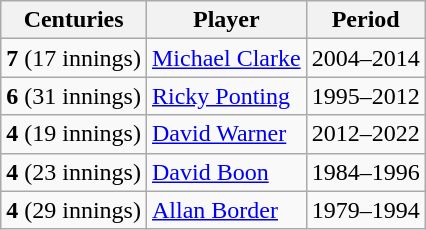<table class="wikitable">
<tr>
<th>Centuries</th>
<th>Player</th>
<th>Period</th>
</tr>
<tr>
<td><strong>7</strong> (17 innings)</td>
<td> <a href='#'>Michael Clarke</a></td>
<td>2004–2014</td>
</tr>
<tr>
<td><strong>6</strong> (31 innings)</td>
<td> <a href='#'>Ricky Ponting</a></td>
<td>1995–2012</td>
</tr>
<tr>
<td><strong>4</strong> (19 innings)</td>
<td> <a href='#'>David Warner</a></td>
<td>2012–2022</td>
</tr>
<tr>
<td><strong>4</strong> (23 innings)</td>
<td> <a href='#'>David Boon</a></td>
<td>1984–1996</td>
</tr>
<tr>
<td><strong>4</strong> (29 innings)</td>
<td> <a href='#'>Allan Border</a></td>
<td>1979–1994</td>
</tr>
</table>
